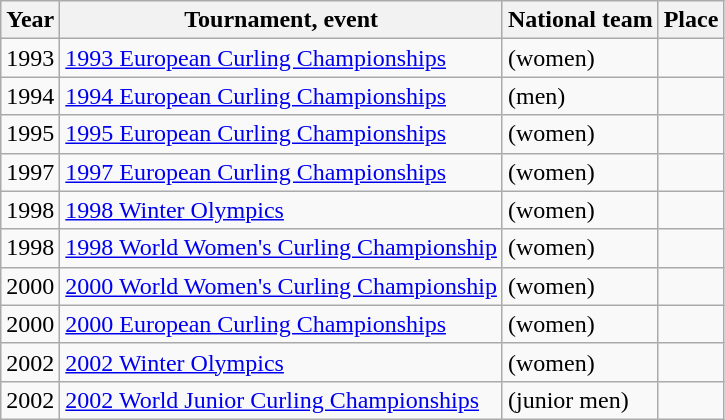<table class="wikitable">
<tr>
<th scope="col">Year</th>
<th scope="col">Tournament, event</th>
<th scope="col">National team</th>
<th scope="col">Place</th>
</tr>
<tr>
<td>1993</td>
<td><a href='#'>1993 European Curling Championships</a></td>
<td> (women)</td>
<td></td>
</tr>
<tr>
<td>1994</td>
<td><a href='#'>1994 European Curling Championships</a></td>
<td> (men)</td>
<td></td>
</tr>
<tr>
<td>1995</td>
<td><a href='#'>1995 European Curling Championships</a></td>
<td> (women)</td>
<td></td>
</tr>
<tr>
<td>1997</td>
<td><a href='#'>1997 European Curling Championships</a></td>
<td> (women)</td>
<td></td>
</tr>
<tr>
<td>1998</td>
<td><a href='#'>1998 Winter Olympics</a></td>
<td> (women)</td>
<td></td>
</tr>
<tr>
<td>1998</td>
<td><a href='#'>1998 World Women's Curling Championship</a></td>
<td> (women)</td>
<td></td>
</tr>
<tr>
<td>2000</td>
<td><a href='#'>2000 World Women's Curling Championship</a></td>
<td> (women)</td>
<td></td>
</tr>
<tr>
<td>2000</td>
<td><a href='#'>2000 European Curling Championships</a></td>
<td> (women)</td>
<td></td>
</tr>
<tr>
<td>2002</td>
<td><a href='#'>2002 Winter Olympics</a></td>
<td> (women)</td>
<td></td>
</tr>
<tr>
<td>2002</td>
<td><a href='#'>2002 World Junior Curling Championships</a></td>
<td> (junior men)</td>
<td></td>
</tr>
</table>
